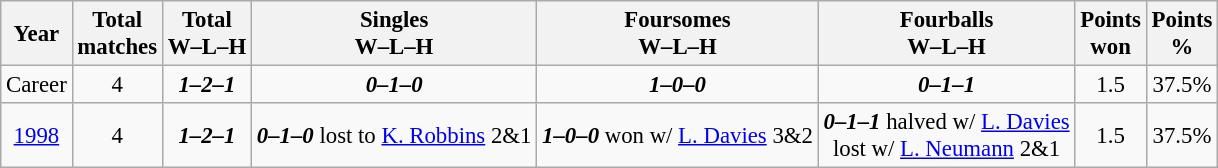<table class="wikitable" style="text-align:center; font-size: 95%;">
<tr>
<th>Year</th>
<th>Total<br>matches</th>
<th>Total<br>W–L–H</th>
<th>Singles<br>W–L–H</th>
<th>Foursomes<br>W–L–H</th>
<th>Fourballs<br>W–L–H</th>
<th>Points<br>won</th>
<th>Points<br>%</th>
</tr>
<tr>
<td>Career</td>
<td>4</td>
<td><strong><em>1–2–1</em></strong></td>
<td><strong><em>0–1–0</em></strong></td>
<td><strong><em>1–0–0</em></strong></td>
<td><strong><em>0–1–1</em></strong></td>
<td>1.5</td>
<td>37.5%</td>
</tr>
<tr>
<td><a href='#'>1998</a></td>
<td>4</td>
<td><strong><em>1–2–1</em></strong></td>
<td><strong><em>0–1–0</em></strong> lost to <a href='#'>K. Robbins</a> 2&1</td>
<td><strong><em>1–0–0</em></strong> won w/ <a href='#'>L. Davies</a> 3&2</td>
<td><strong><em>0–1–1</em></strong> halved w/ <a href='#'>L. Davies</a><br>lost w/ <a href='#'>L. Neumann</a> 2&1</td>
<td>1.5</td>
<td>37.5%</td>
</tr>
</table>
